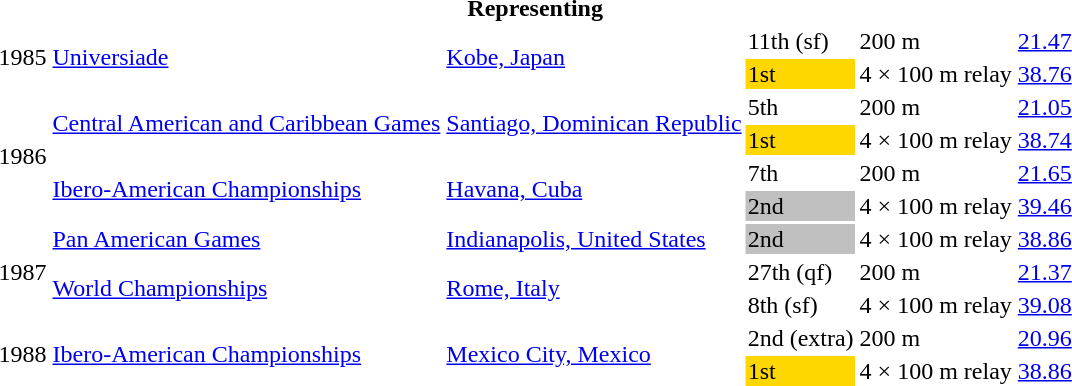<table>
<tr>
<th colspan="6">Representing </th>
</tr>
<tr>
<td rowspan=2>1985</td>
<td rowspan=2><a href='#'>Universiade</a></td>
<td rowspan=2><a href='#'>Kobe, Japan</a></td>
<td>11th (sf)</td>
<td>200 m</td>
<td><a href='#'>21.47</a></td>
</tr>
<tr>
<td bgcolor=gold>1st</td>
<td>4 × 100 m relay</td>
<td><a href='#'>38.76</a></td>
</tr>
<tr>
<td rowspan=4>1986</td>
<td rowspan=2><a href='#'>Central American and Caribbean Games</a></td>
<td rowspan=2><a href='#'>Santiago, Dominican Republic</a></td>
<td>5th</td>
<td>200 m</td>
<td><a href='#'>21.05</a></td>
</tr>
<tr>
<td bgcolor=gold>1st</td>
<td>4 × 100 m relay</td>
<td><a href='#'>38.74</a></td>
</tr>
<tr>
<td rowspan=2><a href='#'>Ibero-American Championships</a></td>
<td rowspan=2><a href='#'>Havana, Cuba</a></td>
<td>7th</td>
<td>200 m</td>
<td><a href='#'>21.65</a></td>
</tr>
<tr>
<td bgcolor=silver>2nd</td>
<td>4 × 100 m relay</td>
<td><a href='#'>39.46</a></td>
</tr>
<tr>
<td rowspan=3>1987</td>
<td><a href='#'>Pan American Games</a></td>
<td><a href='#'>Indianapolis, United States</a></td>
<td bgcolor=silver>2nd</td>
<td>4 × 100 m relay</td>
<td><a href='#'>38.86</a></td>
</tr>
<tr>
<td rowspan=2><a href='#'>World Championships</a></td>
<td rowspan=2><a href='#'>Rome, Italy</a></td>
<td>27th (qf)</td>
<td>200 m</td>
<td><a href='#'>21.37</a></td>
</tr>
<tr>
<td>8th (sf)</td>
<td>4 × 100 m relay</td>
<td><a href='#'>39.08</a></td>
</tr>
<tr>
<td rowspan=2>1988</td>
<td rowspan=2><a href='#'>Ibero-American Championships</a></td>
<td rowspan=2><a href='#'>Mexico City, Mexico</a></td>
<td>2nd (extra)</td>
<td>200 m</td>
<td><a href='#'>20.96</a></td>
</tr>
<tr>
<td bgcolor=gold>1st</td>
<td>4 × 100 m relay</td>
<td><a href='#'>38.86</a></td>
</tr>
</table>
